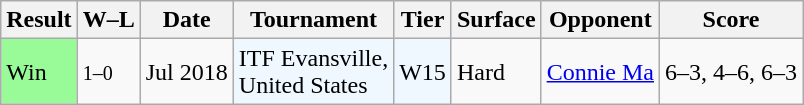<table class="wikitable sortable">
<tr>
<th>Result</th>
<th class=unsortable>W–L</th>
<th>Date</th>
<th>Tournament</th>
<th>Tier</th>
<th>Surface</th>
<th>Opponent</th>
<th class=unsortable>Score</th>
</tr>
<tr>
<td bgcolor="98FB98">Win</td>
<td><small>1–0</small></td>
<td>Jul 2018</td>
<td style="background:#f0f8ff;">ITF Evansville, <br>United States</td>
<td style="background:#f0f8ff;">W15</td>
<td>Hard</td>
<td> <a href='#'>Connie Ma</a></td>
<td>6–3, 4–6, 6–3</td>
</tr>
</table>
